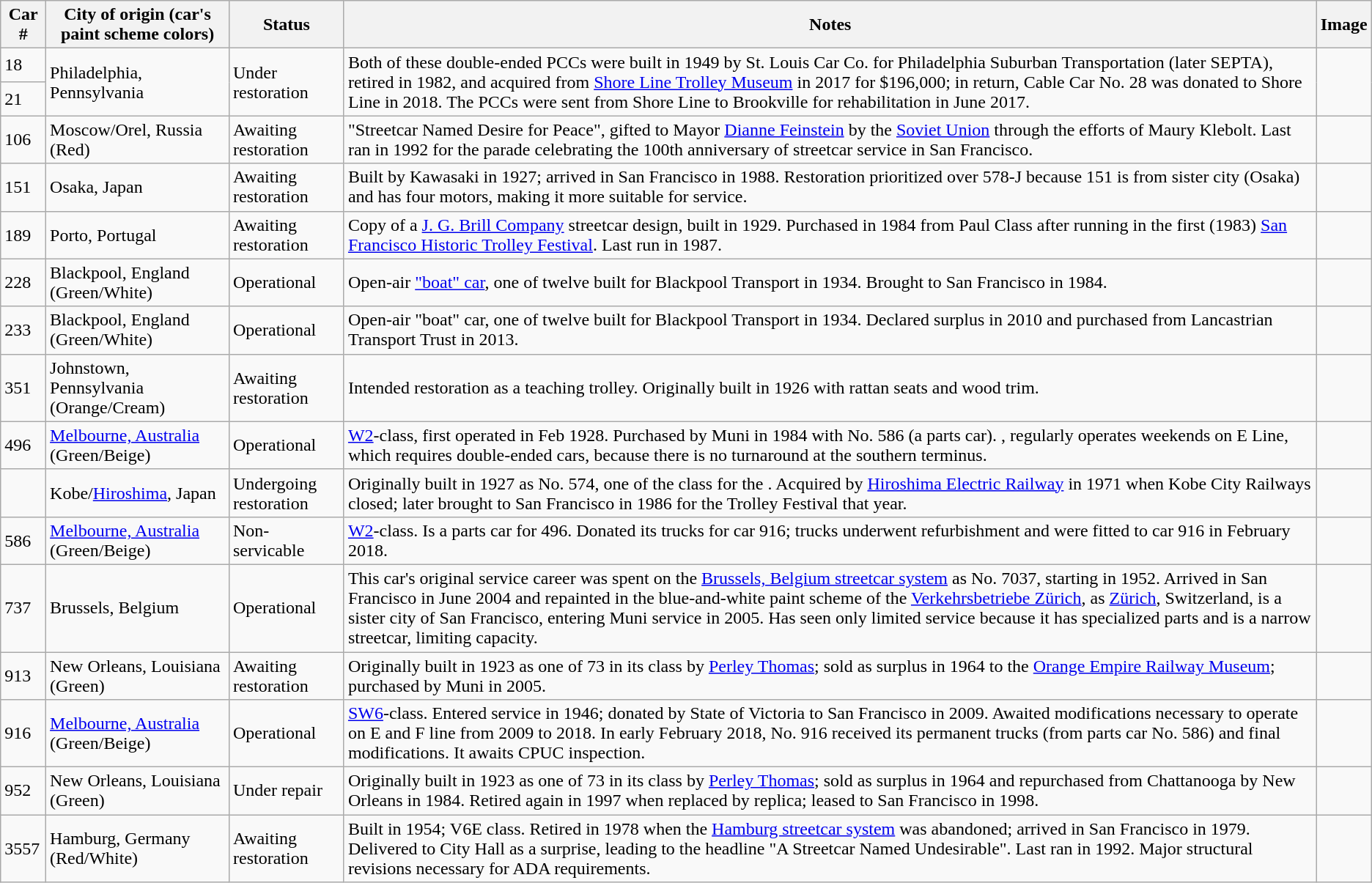<table class="wikitable sticky-header">
<tr>
<th>Car #</th>
<th>City of origin (car's paint scheme colors)</th>
<th>Status</th>
<th>Notes</th>
<th>Image</th>
</tr>
<tr>
<td>18</td>
<td rowspan="2">Philadelphia, Pennsylvania</td>
<td rowspan="2">Under restoration</td>
<td rowspan="2">Both of these double-ended PCCs were built in 1949 by St. Louis Car Co. for Philadelphia Suburban Transportation (later SEPTA), retired in 1982, and acquired from <a href='#'>Shore Line Trolley Museum</a> in 2017 for $196,000; in return, Cable Car No. 28 was donated to Shore Line in 2018. The PCCs were sent from Shore Line to Brookville for rehabilitation in June 2017.</td>
<td rowspan="2"></td>
</tr>
<tr>
<td>21</td>
</tr>
<tr>
<td>106</td>
<td>Moscow/Orel, Russia (Red)</td>
<td>Awaiting restoration</td>
<td>"Streetcar Named Desire for Peace", gifted to Mayor <a href='#'>Dianne Feinstein</a> by the <a href='#'>Soviet Union</a> through the efforts of Maury Klebolt. Last ran in 1992 for the parade celebrating the 100th anniversary of streetcar service in San Francisco.</td>
<td></td>
</tr>
<tr>
<td>151</td>
<td>Osaka, Japan</td>
<td>Awaiting restoration</td>
<td>Built by Kawasaki in 1927; arrived in San Francisco in 1988. Restoration prioritized over 578-J because 151 is from sister city (Osaka) and has four motors, making it more suitable for service.</td>
<td></td>
</tr>
<tr>
<td>189</td>
<td>Porto, Portugal</td>
<td>Awaiting restoration</td>
<td>Copy of a <a href='#'>J. G. Brill Company</a> streetcar design, built in 1929. Purchased in 1984 from Paul Class after running in the first (1983) <a href='#'>San Francisco Historic Trolley Festival</a>. Last run in 1987.</td>
<td></td>
</tr>
<tr>
<td>228</td>
<td>Blackpool, England (Green/White)</td>
<td>Operational</td>
<td>Open-air <a href='#'>"boat" car</a>, one of twelve built for Blackpool Transport in 1934. Brought to San Francisco in 1984.</td>
<td></td>
</tr>
<tr>
<td>233</td>
<td>Blackpool, England (Green/White)</td>
<td>Operational</td>
<td>Open-air "boat" car, one of twelve built for Blackpool Transport in 1934. Declared surplus in 2010 and purchased from Lancastrian Transport Trust in 2013.</td>
<td></td>
</tr>
<tr>
<td>351</td>
<td>Johnstown, Pennsylvania (Orange/Cream)</td>
<td>Awaiting restoration</td>
<td>Intended restoration as a teaching trolley. Originally built in 1926 with rattan seats and wood trim.</td>
<td></td>
</tr>
<tr>
<td>496</td>
<td><a href='#'>Melbourne, Australia</a> (Green/Beige)</td>
<td>Operational</td>
<td><a href='#'>W2</a>-class, first operated in Feb 1928. Purchased by Muni in 1984 with No. 586 (a parts car). , regularly operates weekends on E Line, which requires double-ended cars, because there is no turnaround at the southern terminus.</td>
<td></td>
</tr>
<tr>
<td></td>
<td>Kobe/<a href='#'>Hiroshima</a>, Japan</td>
<td>Undergoing restoration</td>
<td>Originally built in 1927 as No. 574, one of the  class for the . Acquired by <a href='#'>Hiroshima Electric Railway</a> in 1971 when Kobe City Railways closed; later brought to San Francisco in 1986 for the Trolley Festival that year.</td>
<td></td>
</tr>
<tr>
<td>586</td>
<td><a href='#'>Melbourne, Australia</a> (Green/Beige)</td>
<td>Non-servicable</td>
<td><a href='#'>W2</a>-class. Is a parts car for 496. Donated its trucks for car 916; trucks underwent refurbishment and were fitted to car 916 in February 2018.</td>
<td></td>
</tr>
<tr>
<td>737</td>
<td>Brussels, Belgium</td>
<td>Operational</td>
<td>This car's original service career was spent on the <a href='#'>Brussels, Belgium streetcar system</a> as No. 7037, starting in 1952. Arrived in San Francisco in June 2004 and repainted in the blue-and-white paint scheme of the <a href='#'>Verkehrsbetriebe Zürich</a>, as <a href='#'>Zürich</a>, Switzerland, is a sister city of San Francisco, entering Muni service in 2005. Has seen only limited service because it has specialized parts and is a narrow streetcar, limiting capacity.</td>
<td></td>
</tr>
<tr>
<td>913</td>
<td>New Orleans, Louisiana (Green)</td>
<td>Awaiting restoration</td>
<td>Originally built in 1923 as one of 73 in its class by <a href='#'>Perley Thomas</a>; sold as surplus in 1964 to the <a href='#'>Orange Empire Railway Museum</a>; purchased by Muni in 2005.</td>
<td></td>
</tr>
<tr>
<td>916</td>
<td><a href='#'>Melbourne, Australia</a> (Green/Beige)</td>
<td>Operational</td>
<td><a href='#'>SW6</a>-class. Entered service in 1946; donated by State of Victoria to San Francisco in 2009. Awaited modifications necessary to operate on E and F line from 2009 to 2018. In early February 2018, No. 916 received its permanent trucks (from parts car No. 586) and final modifications. It awaits CPUC inspection.</td>
<td></td>
</tr>
<tr>
<td>952</td>
<td>New Orleans, Louisiana (Green)</td>
<td>Under repair</td>
<td>Originally built in 1923 as one of 73 in its class by <a href='#'>Perley Thomas</a>; sold as surplus in 1964 and repurchased from Chattanooga by New Orleans in 1984. Retired again in 1997 when replaced by replica; leased to San Francisco in 1998.</td>
<td></td>
</tr>
<tr>
<td>3557</td>
<td>Hamburg, Germany (Red/White)</td>
<td>Awaiting restoration</td>
<td>Built in 1954; V6E class. Retired in 1978 when the <a href='#'>Hamburg streetcar system</a> was abandoned; arrived in San Francisco in 1979. Delivered to City Hall as a surprise, leading to the headline "A Streetcar Named Undesirable". Last ran in 1992. Major structural revisions necessary for ADA requirements.</td>
<td></td>
</tr>
</table>
